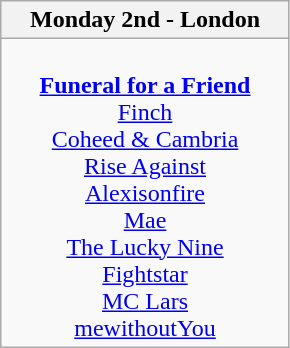<table class="wikitable">
<tr>
<th>Monday 2nd - London</th>
</tr>
<tr>
<td valign="top" align="center" width=185><br><strong><a href='#'>Funeral for a Friend</a></strong>
<br><a href='#'>Finch</a>
<br><a href='#'>Coheed & Cambria</a>
<br><a href='#'>Rise Against</a>
<br><a href='#'>Alexisonfire</a>
<br><a href='#'>Mae</a>
<br><a href='#'>The Lucky Nine</a>
<br><a href='#'>Fightstar</a>
<br><a href='#'>MC Lars</a>
<br><a href='#'>mewithoutYou</a></td>
</tr>
</table>
